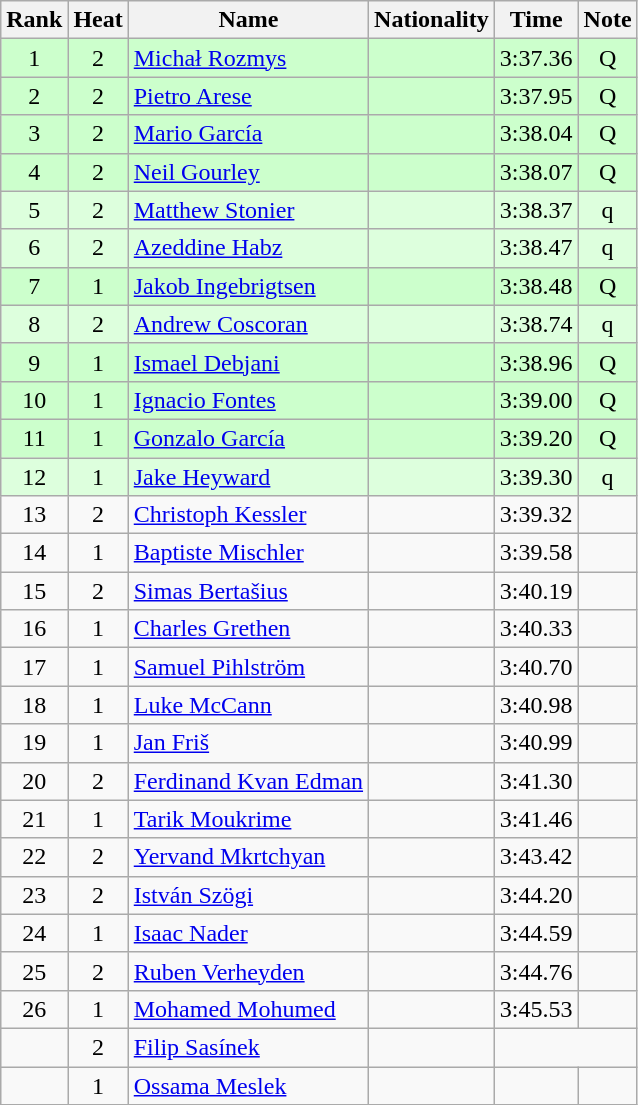<table class="wikitable sortable" style="text-align:center">
<tr>
<th>Rank</th>
<th>Heat</th>
<th>Name</th>
<th>Nationality</th>
<th>Time</th>
<th>Note</th>
</tr>
<tr bgcolor=ccffcc>
<td>1</td>
<td>2</td>
<td align=left><a href='#'>Michał Rozmys</a></td>
<td align=left></td>
<td>3:37.36</td>
<td>Q</td>
</tr>
<tr bgcolor=ccffcc>
<td>2</td>
<td>2</td>
<td align=left><a href='#'>Pietro Arese</a></td>
<td align=left></td>
<td>3:37.95</td>
<td>Q</td>
</tr>
<tr bgcolor=ccffcc>
<td>3</td>
<td>2</td>
<td align=left><a href='#'>Mario García</a></td>
<td align=left></td>
<td>3:38.04</td>
<td>Q</td>
</tr>
<tr bgcolor=ccffcc>
<td>4</td>
<td>2</td>
<td align=left><a href='#'>Neil Gourley</a></td>
<td align=left></td>
<td>3:38.07</td>
<td>Q</td>
</tr>
<tr bgcolor=ddffdd>
<td>5</td>
<td>2</td>
<td align=left><a href='#'>Matthew Stonier</a></td>
<td align=left></td>
<td>3:38.37</td>
<td>q</td>
</tr>
<tr bgcolor=ddffdd>
<td>6</td>
<td>2</td>
<td align=left><a href='#'>Azeddine Habz</a></td>
<td align=left></td>
<td>3:38.47</td>
<td>q</td>
</tr>
<tr bgcolor=ccffcc>
<td>7</td>
<td>1</td>
<td align=left><a href='#'>Jakob Ingebrigtsen</a></td>
<td align=left></td>
<td>3:38.48</td>
<td>Q</td>
</tr>
<tr bgcolor=ddffdd>
<td>8</td>
<td>2</td>
<td align=left><a href='#'>Andrew Coscoran</a></td>
<td align=left></td>
<td>3:38.74</td>
<td>q</td>
</tr>
<tr bgcolor=ccffcc>
<td>9</td>
<td>1</td>
<td align=left><a href='#'>Ismael Debjani</a></td>
<td align=left></td>
<td>3:38.96</td>
<td>Q</td>
</tr>
<tr bgcolor=ccffcc>
<td>10</td>
<td>1</td>
<td align=left><a href='#'>Ignacio Fontes</a></td>
<td align=left></td>
<td>3:39.00</td>
<td>Q</td>
</tr>
<tr bgcolor=ccffcc>
<td>11</td>
<td>1</td>
<td align=left><a href='#'>Gonzalo García</a></td>
<td align=left></td>
<td>3:39.20</td>
<td>Q</td>
</tr>
<tr bgcolor=ddffdd>
<td>12</td>
<td>1</td>
<td align=left><a href='#'>Jake Heyward</a></td>
<td align=left></td>
<td>3:39.30</td>
<td>q</td>
</tr>
<tr>
<td>13</td>
<td>2</td>
<td align=left><a href='#'>Christoph Kessler</a></td>
<td align=left></td>
<td>3:39.32</td>
<td></td>
</tr>
<tr>
<td>14</td>
<td>1</td>
<td align=left><a href='#'>Baptiste Mischler</a></td>
<td align=left></td>
<td>3:39.58</td>
<td></td>
</tr>
<tr>
<td>15</td>
<td>2</td>
<td align=left><a href='#'>Simas Bertašius</a></td>
<td align=left></td>
<td>3:40.19</td>
<td></td>
</tr>
<tr>
<td>16</td>
<td>1</td>
<td align=left><a href='#'>Charles Grethen</a></td>
<td align=left></td>
<td>3:40.33</td>
<td></td>
</tr>
<tr>
<td>17</td>
<td>1</td>
<td align=left><a href='#'>Samuel Pihlström</a></td>
<td align=left></td>
<td>3:40.70</td>
<td></td>
</tr>
<tr>
<td>18</td>
<td>1</td>
<td align=left><a href='#'>Luke McCann</a></td>
<td align=left></td>
<td>3:40.98</td>
<td></td>
</tr>
<tr>
<td>19</td>
<td>1</td>
<td align=left><a href='#'>Jan Friš</a></td>
<td align=left></td>
<td>3:40.99</td>
<td></td>
</tr>
<tr>
<td>20</td>
<td>2</td>
<td align=left><a href='#'>Ferdinand Kvan Edman</a></td>
<td align=left></td>
<td>3:41.30</td>
<td></td>
</tr>
<tr>
<td>21</td>
<td>1</td>
<td align=left><a href='#'>Tarik Moukrime</a></td>
<td align=left></td>
<td>3:41.46</td>
<td></td>
</tr>
<tr>
<td>22</td>
<td>2</td>
<td align=left><a href='#'>Yervand Mkrtchyan</a></td>
<td align=left></td>
<td>3:43.42</td>
<td></td>
</tr>
<tr>
<td>23</td>
<td>2</td>
<td align=left><a href='#'>István Szögi</a></td>
<td align=left></td>
<td>3:44.20</td>
<td></td>
</tr>
<tr>
<td>24</td>
<td>1</td>
<td align=left><a href='#'>Isaac Nader</a></td>
<td align=left></td>
<td>3:44.59</td>
<td></td>
</tr>
<tr>
<td>25</td>
<td>2</td>
<td align=left><a href='#'>Ruben Verheyden</a></td>
<td align=left></td>
<td>3:44.76</td>
<td></td>
</tr>
<tr>
<td>26</td>
<td>1</td>
<td align=left><a href='#'>Mohamed Mohumed</a></td>
<td align=left></td>
<td>3:45.53</td>
<td></td>
</tr>
<tr>
<td></td>
<td>2</td>
<td align=left><a href='#'>Filip Sasínek</a></td>
<td align=left></td>
<td colspan=2></td>
</tr>
<tr>
<td></td>
<td>1</td>
<td align=left><a href='#'>Ossama Meslek</a></td>
<td align=left></td>
<td></td>
<td></td>
</tr>
</table>
